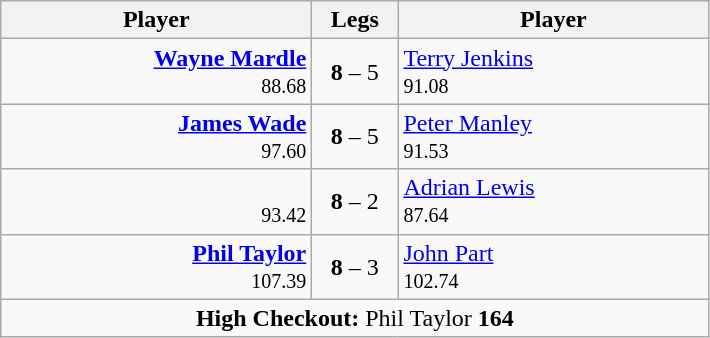<table class=wikitable style="text-align:center">
<tr>
<th width=200>Player</th>
<th width=50>Legs</th>
<th width=200>Player</th>
</tr>
<tr align=left>
<td align=right><strong><a href='#'>Wayne Mardle</a></strong>  <br> <small><span>88.68</span></small></td>
<td align=center><strong>8</strong> – 5</td>
<td> <a href='#'>Terry Jenkins</a> <br> <small><span>91.08</span></small></td>
</tr>
<tr align=left>
<td align=right><strong><a href='#'>James Wade</a></strong>  <br> <small><span>97.60</span></small></td>
<td align=center><strong>8</strong> – 5</td>
<td> <a href='#'>Peter Manley</a> <br> <small><span>91.53</span></small></td>
</tr>
<tr align=left>
<td align=right> <br> <small><span>93.42</span></small></td>
<td align=center><strong>8</strong> – 2</td>
<td> <a href='#'>Adrian Lewis</a> <br> <small><span>87.64</span></small></td>
</tr>
<tr align=left>
<td align=right><strong><a href='#'>Phil Taylor</a></strong>  <br> <small><span>107.39</span></small></td>
<td align=center><strong>8</strong> – 3</td>
<td> <a href='#'>John Part</a> <br> <small><span>102.74</span></small></td>
</tr>
<tr align=center>
<td colspan="3"><strong>High Checkout:</strong> Phil Taylor <strong>164</strong></td>
</tr>
</table>
